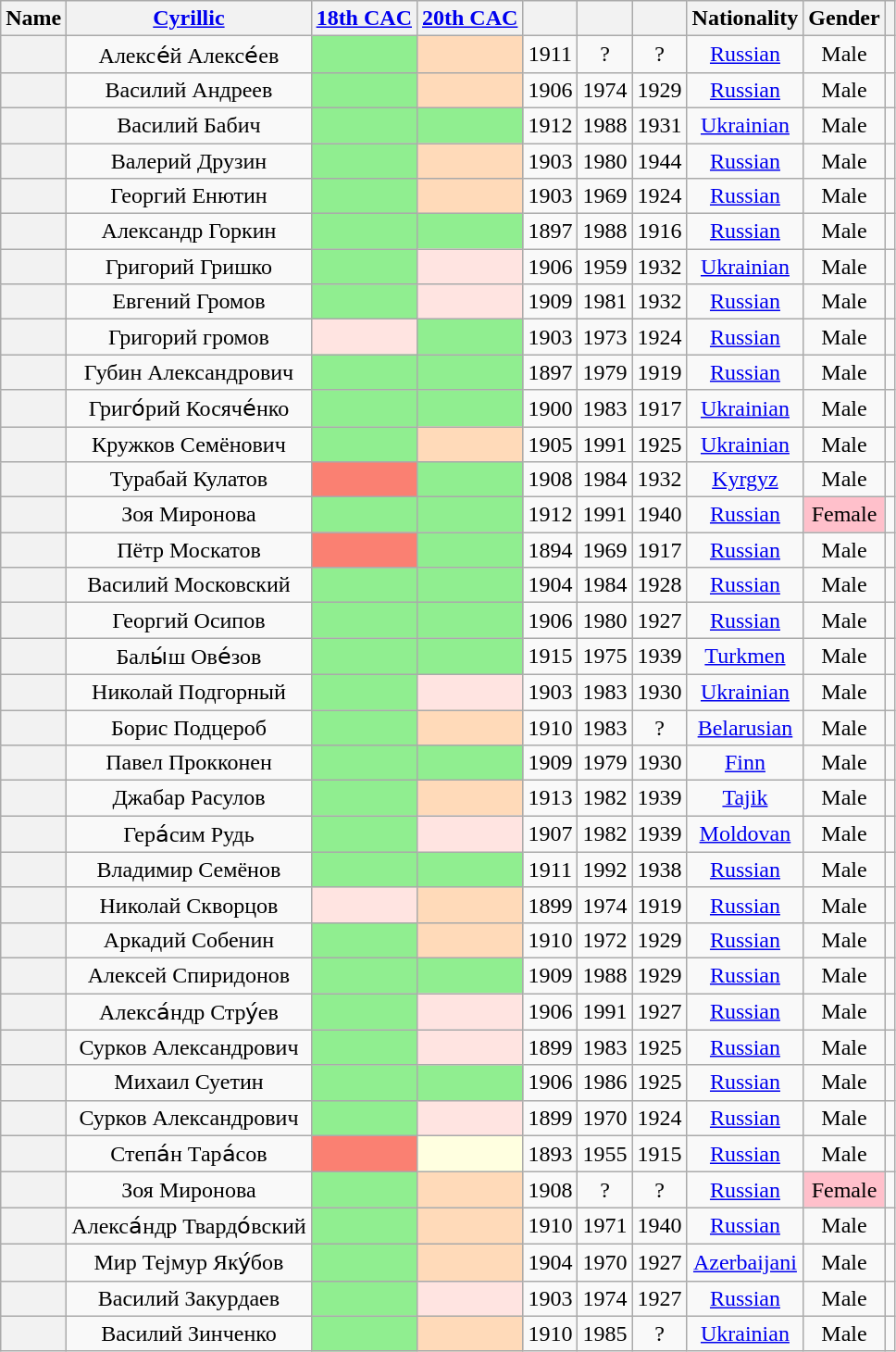<table class="wikitable sortable" style=text-align:center>
<tr>
<th scope="col">Name</th>
<th scope="col" class="unsortable"><a href='#'>Cyrillic</a></th>
<th scope="col"><a href='#'>18th CAC</a></th>
<th scope="col"><a href='#'>20th CAC</a></th>
<th scope="col"></th>
<th scope="col"></th>
<th scope="col"></th>
<th scope="col">Nationality</th>
<th scope="col">Gender</th>
<th scope="col" class="unsortable"></th>
</tr>
<tr>
<th align="center" scope="row" style="font-weight:normal;"></th>
<td>Алексе́й Алексе́ев</td>
<td bgcolor = LightGreen></td>
<td bgcolor = PeachPuff></td>
<td>1911</td>
<td>?</td>
<td>?</td>
<td><a href='#'>Russian</a></td>
<td>Male</td>
<td></td>
</tr>
<tr>
<th align="center" scope="row" style="font-weight:normal;"></th>
<td>Василий Андреев</td>
<td bgcolor = LightGreen></td>
<td bgcolor = PeachPuff></td>
<td>1906</td>
<td>1974</td>
<td>1929</td>
<td><a href='#'>Russian</a></td>
<td>Male</td>
<td></td>
</tr>
<tr>
<th align="center" scope="row" style="font-weight:normal;"></th>
<td>Василий Бабич</td>
<td bgcolor = LightGreen></td>
<td bgcolor = LightGreen></td>
<td>1912</td>
<td>1988</td>
<td>1931</td>
<td><a href='#'>Ukrainian</a></td>
<td>Male</td>
<td></td>
</tr>
<tr>
<th align="center" scope="row" style="font-weight:normal;"></th>
<td>Валерий Друзин</td>
<td bgcolor = LightGreen></td>
<td bgcolor = PeachPuff></td>
<td>1903</td>
<td>1980</td>
<td>1944</td>
<td><a href='#'>Russian</a></td>
<td>Male</td>
<td></td>
</tr>
<tr>
<th align="center" scope="row" style="font-weight:normal;"></th>
<td>Георгий Енютин</td>
<td bgcolor = LightGreen></td>
<td bgcolor = PeachPuff></td>
<td>1903</td>
<td>1969</td>
<td>1924</td>
<td><a href='#'>Russian</a></td>
<td>Male</td>
<td></td>
</tr>
<tr>
<th align="center" scope="row" style="font-weight:normal;"></th>
<td>Александр Горкин</td>
<td bgcolor = LightGreen></td>
<td bgcolor = LightGreen></td>
<td>1897</td>
<td>1988</td>
<td>1916</td>
<td><a href='#'>Russian</a></td>
<td>Male</td>
<td></td>
</tr>
<tr>
<th align="center" scope="row" style="font-weight:normal;"></th>
<td>Григорий Гришко</td>
<td bgcolor = LightGreen></td>
<td bgcolor = MistyRose></td>
<td>1906</td>
<td>1959</td>
<td>1932</td>
<td><a href='#'>Ukrainian</a></td>
<td>Male</td>
<td></td>
</tr>
<tr>
<th align="center" scope="row" style="font-weight:normal;"></th>
<td>Евгений Громов</td>
<td bgcolor = LightGreen></td>
<td bgcolor = MistyRose></td>
<td>1909</td>
<td>1981</td>
<td>1932</td>
<td><a href='#'>Russian</a></td>
<td>Male</td>
<td></td>
</tr>
<tr>
<th align="center" scope="row" style="font-weight:normal;"></th>
<td>Григорий громов</td>
<td bgcolor = MistyRose></td>
<td bgcolor = LightGreen></td>
<td>1903</td>
<td>1973</td>
<td>1924</td>
<td><a href='#'>Russian</a></td>
<td>Male</td>
<td></td>
</tr>
<tr>
<th align="center" scope="row" style="font-weight:normal;"></th>
<td>Губин Александрович</td>
<td bgcolor = LightGreen></td>
<td bgcolor = LightGreen></td>
<td>1897</td>
<td>1979</td>
<td>1919</td>
<td><a href='#'>Russian</a></td>
<td>Male</td>
<td></td>
</tr>
<tr>
<th align="center" scope="row" style="font-weight:normal;"></th>
<td>Григо́рий Косяче́нко</td>
<td bgcolor = LightGreen></td>
<td bgcolor = LightGreen></td>
<td>1900</td>
<td>1983</td>
<td>1917</td>
<td><a href='#'>Ukrainian</a></td>
<td>Male</td>
<td></td>
</tr>
<tr>
<th align="center" scope="row" style="font-weight:normal;"></th>
<td>Кружков Семёнович</td>
<td bgcolor = LightGreen></td>
<td bgcolor = PeachPuff></td>
<td>1905</td>
<td>1991</td>
<td>1925</td>
<td><a href='#'>Ukrainian</a></td>
<td>Male</td>
<td></td>
</tr>
<tr>
<th align="center" scope="row" style="font-weight:normal;"></th>
<td>Турабай Кулатов</td>
<td bgcolor = Salmon></td>
<td bgcolor = LightGreen></td>
<td>1908</td>
<td>1984</td>
<td>1932</td>
<td><a href='#'>Kyrgyz</a></td>
<td>Male</td>
<td></td>
</tr>
<tr>
<th align="center" scope="row" style="font-weight:normal;"></th>
<td>Зоя Миронова</td>
<td bgcolor = LightGreen></td>
<td bgcolor = LightGreen></td>
<td>1912</td>
<td>1991</td>
<td>1940</td>
<td><a href='#'>Russian</a></td>
<td style="background: Pink">Female</td>
<td></td>
</tr>
<tr>
<th align="center" scope="row" style="font-weight:normal;"></th>
<td>Пётр Москатов</td>
<td bgcolor = Salmon></td>
<td bgcolor = LightGreen></td>
<td>1894</td>
<td>1969</td>
<td>1917</td>
<td><a href='#'>Russian</a></td>
<td>Male</td>
<td></td>
</tr>
<tr>
<th align="center" scope="row" style="font-weight:normal;"></th>
<td>Василий Московский</td>
<td bgcolor = LightGreen></td>
<td bgcolor = LightGreen></td>
<td>1904</td>
<td>1984</td>
<td>1928</td>
<td><a href='#'>Russian</a></td>
<td>Male</td>
<td></td>
</tr>
<tr>
<th align="center" scope="row" style="font-weight:normal;"></th>
<td>Георгий Осипов</td>
<td bgcolor = LightGreen></td>
<td bgcolor = LightGreen></td>
<td>1906</td>
<td>1980</td>
<td>1927</td>
<td><a href='#'>Russian</a></td>
<td>Male</td>
<td></td>
</tr>
<tr>
<th align="center" scope="row" style="font-weight:normal;"></th>
<td>Балы́ш Ове́зов</td>
<td bgcolor = LightGreen></td>
<td bgcolor = LightGreen></td>
<td>1915</td>
<td>1975</td>
<td>1939</td>
<td><a href='#'>Turkmen</a></td>
<td>Male</td>
<td></td>
</tr>
<tr>
<th align="center" scope="row" style="font-weight:normal;"></th>
<td>Николай Подгорный</td>
<td bgcolor = LightGreen></td>
<td bgcolor = MistyRose></td>
<td>1903</td>
<td>1983</td>
<td>1930</td>
<td><a href='#'>Ukrainian</a></td>
<td>Male</td>
<td></td>
</tr>
<tr>
<th align="center" scope="row" style="font-weight:normal;"></th>
<td>Борис Подцероб</td>
<td bgcolor = LightGreen></td>
<td bgcolor = PeachPuff></td>
<td>1910</td>
<td>1983</td>
<td>?</td>
<td><a href='#'>Belarusian</a></td>
<td>Male</td>
<td></td>
</tr>
<tr>
<th align="center" scope="row" style="font-weight:normal;"></th>
<td>Павел Прокконен</td>
<td bgcolor = LightGreen></td>
<td bgcolor = LightGreen></td>
<td>1909</td>
<td>1979</td>
<td>1930</td>
<td><a href='#'>Finn</a></td>
<td>Male</td>
<td></td>
</tr>
<tr>
<th align="center" scope="row" style="font-weight:normal;"></th>
<td>Джабар Расулов</td>
<td bgcolor = LightGreen></td>
<td bgcolor = PeachPuff></td>
<td>1913</td>
<td>1982</td>
<td>1939</td>
<td><a href='#'>Tajik</a></td>
<td>Male</td>
<td></td>
</tr>
<tr>
<th align="center" scope="row" style="font-weight:normal;"></th>
<td>Гера́сим Рудь</td>
<td bgcolor = LightGreen></td>
<td bgcolor = MistyRose></td>
<td>1907</td>
<td>1982</td>
<td>1939</td>
<td><a href='#'>Moldovan</a></td>
<td>Male</td>
<td></td>
</tr>
<tr>
<th align="center" scope="row" style="font-weight:normal;"></th>
<td>Владимир Семёнов</td>
<td bgcolor = LightGreen></td>
<td bgcolor = LightGreen></td>
<td>1911</td>
<td>1992</td>
<td>1938</td>
<td><a href='#'>Russian</a></td>
<td>Male</td>
<td></td>
</tr>
<tr>
<th align="center" scope="row" style="font-weight:normal;"></th>
<td>Николай Скворцов</td>
<td bgcolor = MistyRose></td>
<td bgcolor = PeachPuff></td>
<td>1899</td>
<td>1974</td>
<td>1919</td>
<td><a href='#'>Russian</a></td>
<td>Male</td>
<td></td>
</tr>
<tr>
<th align="center" scope="row" style="font-weight:normal;"></th>
<td>Аркадий Собенин</td>
<td bgcolor = LightGreen></td>
<td bgcolor = PeachPuff></td>
<td>1910</td>
<td>1972</td>
<td>1929</td>
<td><a href='#'>Russian</a></td>
<td>Male</td>
<td></td>
</tr>
<tr>
<th align="center" scope="row" style="font-weight:normal;"></th>
<td>Алексей Спиридонов</td>
<td bgcolor = LightGreen></td>
<td bgcolor = LightGreen></td>
<td>1909</td>
<td>1988</td>
<td>1929</td>
<td><a href='#'>Russian</a></td>
<td>Male</td>
<td></td>
</tr>
<tr>
<th align="center" scope="row" style="font-weight:normal;"></th>
<td>Алекса́ндр Стру́ев</td>
<td bgcolor = LightGreen></td>
<td bgcolor = MistyRose></td>
<td>1906</td>
<td>1991</td>
<td>1927</td>
<td><a href='#'>Russian</a></td>
<td>Male</td>
<td></td>
</tr>
<tr>
<th align="center" scope="row" style="font-weight:normal;"></th>
<td>Сурков Александрович</td>
<td bgcolor = LightGreen></td>
<td bgcolor = MistyRose></td>
<td>1899</td>
<td>1983</td>
<td>1925</td>
<td><a href='#'>Russian</a></td>
<td>Male</td>
<td></td>
</tr>
<tr>
<th align="center" scope="row" style="font-weight:normal;"></th>
<td>Михаил Суетин</td>
<td bgcolor = LightGreen></td>
<td bgcolor = LightGreen></td>
<td>1906</td>
<td>1986</td>
<td>1925</td>
<td><a href='#'>Russian</a></td>
<td>Male</td>
<td></td>
</tr>
<tr>
<th align="center" scope="row" style="font-weight:normal;"></th>
<td>Сурков Александрович</td>
<td bgcolor = LightGreen></td>
<td bgcolor = MistyRose></td>
<td>1899</td>
<td>1970</td>
<td>1924</td>
<td><a href='#'>Russian</a></td>
<td>Male</td>
<td></td>
</tr>
<tr>
<th align="center" scope="row" style="font-weight:normal;"></th>
<td>Степа́н Тара́сов</td>
<td bgcolor = Salmon></td>
<td bgcolor = LightYellow></td>
<td>1893</td>
<td>1955</td>
<td>1915</td>
<td><a href='#'>Russian</a></td>
<td>Male</td>
<td></td>
</tr>
<tr>
<th align="center" scope="row" style="font-weight:normal;"></th>
<td>Зоя Миронова</td>
<td bgcolor = LightGreen></td>
<td bgcolor = PeachPuff></td>
<td>1908</td>
<td>?</td>
<td>?</td>
<td><a href='#'>Russian</a></td>
<td style="background: Pink">Female</td>
<td></td>
</tr>
<tr>
<th align="center" scope="row" style="font-weight:normal;"></th>
<td>Алекса́ндр Твардо́вский</td>
<td bgcolor = LightGreen></td>
<td bgcolor = PeachPuff></td>
<td>1910</td>
<td>1971</td>
<td>1940</td>
<td><a href='#'>Russian</a></td>
<td>Male</td>
<td></td>
</tr>
<tr>
<th align="center" scope="row" style="font-weight:normal;"></th>
<td>Мир Тејмур Яку́бов</td>
<td bgcolor = LightGreen></td>
<td bgcolor = PeachPuff></td>
<td>1904</td>
<td>1970</td>
<td>1927</td>
<td><a href='#'>Azerbaijani</a></td>
<td>Male</td>
<td></td>
</tr>
<tr>
<th align="center" scope="row" style="font-weight:normal;"></th>
<td>Василий Закурдаев</td>
<td bgcolor = LightGreen></td>
<td bgcolor = MistyRose></td>
<td>1903</td>
<td>1974</td>
<td>1927</td>
<td><a href='#'>Russian</a></td>
<td>Male</td>
<td></td>
</tr>
<tr>
<th align="center" scope="row" style="font-weight:normal;"></th>
<td>Василий Зинченко</td>
<td bgcolor = LightGreen></td>
<td bgcolor = PeachPuff></td>
<td>1910</td>
<td>1985</td>
<td>?</td>
<td><a href='#'>Ukrainian</a></td>
<td>Male</td>
<td></td>
</tr>
</table>
